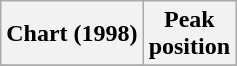<table class="wikitable plainrowheaders">
<tr>
<th scope="col">Chart (1998)</th>
<th scope="col">Peak<br>position</th>
</tr>
<tr>
</tr>
</table>
